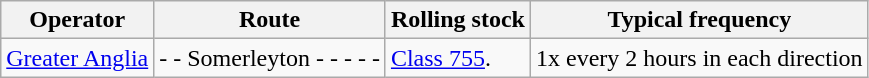<table class="wikitable vatop">
<tr>
<th>Operator</th>
<th>Route</th>
<th>Rolling stock</th>
<th>Typical frequency</th>
</tr>
<tr>
<td><a href='#'>Greater Anglia</a></td>
<td> -  - Somerleyton -  -  -  -  - </td>
<td><a href='#'>Class 755</a>.</td>
<td>1x every 2 hours in each direction</td>
</tr>
</table>
